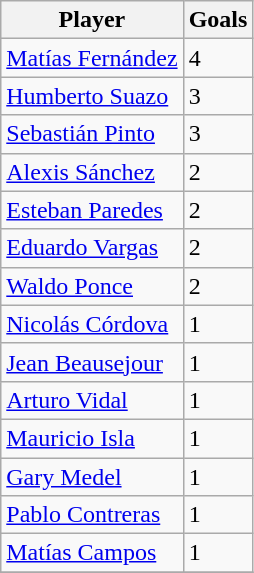<table class="wikitable sortable" style="text-align: left;">
<tr>
<th>Player</th>
<th>Goals</th>
</tr>
<tr>
<td><a href='#'>Matías Fernández</a></td>
<td>4</td>
</tr>
<tr>
<td><a href='#'>Humberto Suazo</a></td>
<td>3</td>
</tr>
<tr>
<td><a href='#'>Sebastián Pinto</a></td>
<td>3</td>
</tr>
<tr>
<td><a href='#'>Alexis Sánchez</a></td>
<td>2</td>
</tr>
<tr>
<td><a href='#'>Esteban Paredes</a></td>
<td>2</td>
</tr>
<tr>
<td><a href='#'>Eduardo Vargas</a></td>
<td>2</td>
</tr>
<tr>
<td><a href='#'>Waldo Ponce</a></td>
<td>2</td>
</tr>
<tr>
<td><a href='#'>Nicolás Córdova</a></td>
<td>1</td>
</tr>
<tr>
<td><a href='#'>Jean Beausejour</a></td>
<td>1</td>
</tr>
<tr>
<td><a href='#'>Arturo Vidal</a></td>
<td>1</td>
</tr>
<tr>
<td><a href='#'>Mauricio Isla</a></td>
<td>1</td>
</tr>
<tr>
<td><a href='#'>Gary Medel</a></td>
<td>1</td>
</tr>
<tr>
<td><a href='#'>Pablo Contreras</a></td>
<td>1</td>
</tr>
<tr>
<td><a href='#'>Matías Campos</a></td>
<td>1</td>
</tr>
<tr>
</tr>
</table>
